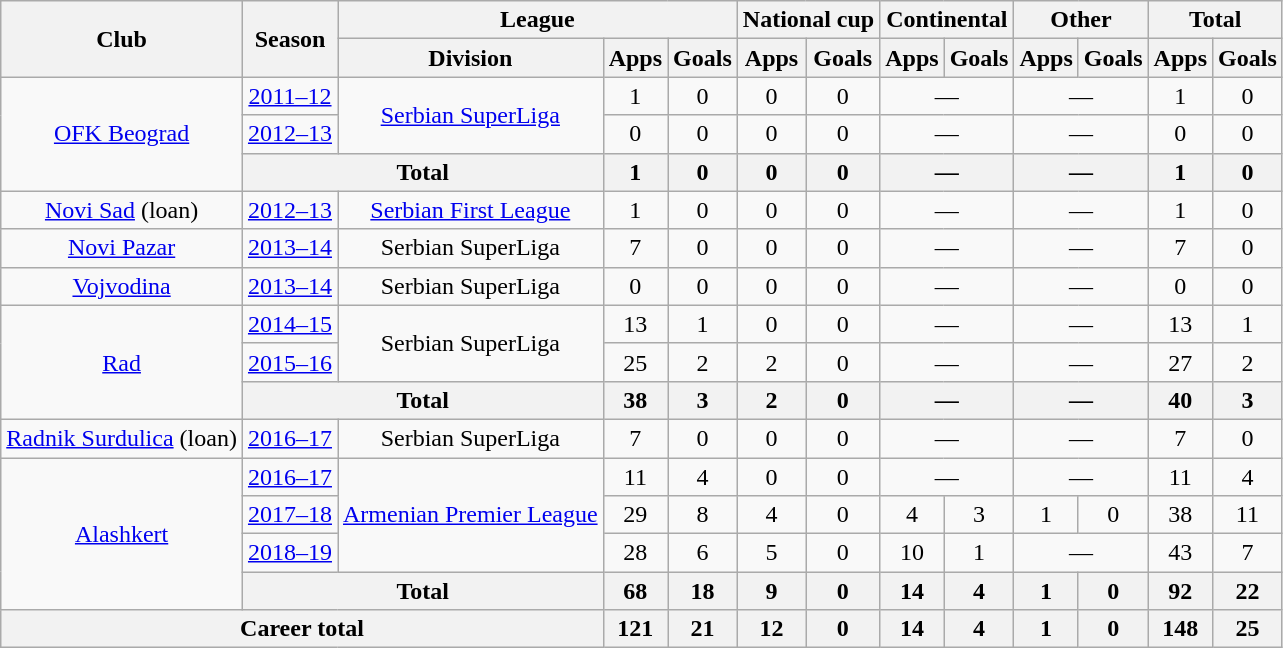<table class="wikitable" style="text-align: center;">
<tr>
<th rowspan="2">Club</th>
<th rowspan="2">Season</th>
<th colspan="3">League</th>
<th colspan="2">National cup</th>
<th colspan="2">Continental</th>
<th colspan="2">Other</th>
<th colspan="2">Total</th>
</tr>
<tr>
<th>Division</th>
<th>Apps</th>
<th>Goals</th>
<th>Apps</th>
<th>Goals</th>
<th>Apps</th>
<th>Goals</th>
<th>Apps</th>
<th>Goals</th>
<th>Apps</th>
<th>Goals</th>
</tr>
<tr>
<td rowspan="3"><a href='#'>OFK Beograd</a></td>
<td><a href='#'>2011–12</a></td>
<td rowspan="2"><a href='#'>Serbian SuperLiga</a></td>
<td>1</td>
<td>0</td>
<td>0</td>
<td>0</td>
<td colspan="2">—</td>
<td colspan="2">—</td>
<td>1</td>
<td>0</td>
</tr>
<tr>
<td><a href='#'>2012–13</a></td>
<td>0</td>
<td>0</td>
<td>0</td>
<td>0</td>
<td colspan="2">—</td>
<td colspan="2">—</td>
<td>0</td>
<td>0</td>
</tr>
<tr>
<th colspan="2">Total</th>
<th>1</th>
<th>0</th>
<th>0</th>
<th>0</th>
<th colspan="2">—</th>
<th colspan="2">—</th>
<th>1</th>
<th>0</th>
</tr>
<tr>
<td><a href='#'>Novi Sad</a> (loan)</td>
<td><a href='#'>2012–13</a></td>
<td><a href='#'>Serbian First League</a></td>
<td>1</td>
<td>0</td>
<td>0</td>
<td>0</td>
<td colspan="2">—</td>
<td colspan="2">—</td>
<td>1</td>
<td>0</td>
</tr>
<tr>
<td><a href='#'>Novi Pazar</a></td>
<td><a href='#'>2013–14</a></td>
<td>Serbian SuperLiga</td>
<td>7</td>
<td>0</td>
<td>0</td>
<td>0</td>
<td colspan="2">—</td>
<td colspan="2">—</td>
<td>7</td>
<td>0</td>
</tr>
<tr>
<td><a href='#'>Vojvodina</a></td>
<td><a href='#'>2013–14</a></td>
<td>Serbian SuperLiga</td>
<td>0</td>
<td>0</td>
<td>0</td>
<td>0</td>
<td colspan="2">—</td>
<td colspan="2">—</td>
<td>0</td>
<td>0</td>
</tr>
<tr>
<td rowspan="3"><a href='#'>Rad</a></td>
<td><a href='#'>2014–15</a></td>
<td rowspan="2">Serbian SuperLiga</td>
<td>13</td>
<td>1</td>
<td>0</td>
<td>0</td>
<td colspan="2">—</td>
<td colspan="2">—</td>
<td>13</td>
<td>1</td>
</tr>
<tr>
<td><a href='#'>2015–16</a></td>
<td>25</td>
<td>2</td>
<td>2</td>
<td>0</td>
<td colspan="2">—</td>
<td colspan="2">—</td>
<td>27</td>
<td>2</td>
</tr>
<tr>
<th colspan="2">Total</th>
<th>38</th>
<th>3</th>
<th>2</th>
<th>0</th>
<th colspan="2">—</th>
<th colspan="2">—</th>
<th>40</th>
<th>3</th>
</tr>
<tr>
<td><a href='#'>Radnik Surdulica</a> (loan)</td>
<td><a href='#'>2016–17</a></td>
<td>Serbian SuperLiga</td>
<td>7</td>
<td>0</td>
<td>0</td>
<td>0</td>
<td colspan="2">—</td>
<td colspan="2">—</td>
<td>7</td>
<td>0</td>
</tr>
<tr>
<td rowspan="4"><a href='#'>Alashkert</a></td>
<td><a href='#'>2016–17</a></td>
<td rowspan="3"><a href='#'>Armenian Premier League</a></td>
<td>11</td>
<td>4</td>
<td>0</td>
<td>0</td>
<td colspan="2">—</td>
<td colspan="2">—</td>
<td>11</td>
<td>4</td>
</tr>
<tr>
<td><a href='#'>2017–18</a></td>
<td>29</td>
<td>8</td>
<td>4</td>
<td>0</td>
<td>4</td>
<td>3</td>
<td>1</td>
<td>0</td>
<td>38</td>
<td>11</td>
</tr>
<tr>
<td><a href='#'>2018–19</a></td>
<td>28</td>
<td>6</td>
<td>5</td>
<td>0</td>
<td>10</td>
<td>1</td>
<td colspan="2">—</td>
<td>43</td>
<td>7</td>
</tr>
<tr>
<th colspan="2">Total</th>
<th>68</th>
<th>18</th>
<th>9</th>
<th>0</th>
<th>14</th>
<th>4</th>
<th>1</th>
<th>0</th>
<th>92</th>
<th>22</th>
</tr>
<tr>
<th colspan="3">Career total</th>
<th>121</th>
<th>21</th>
<th>12</th>
<th>0</th>
<th>14</th>
<th>4</th>
<th>1</th>
<th>0</th>
<th>148</th>
<th>25</th>
</tr>
</table>
